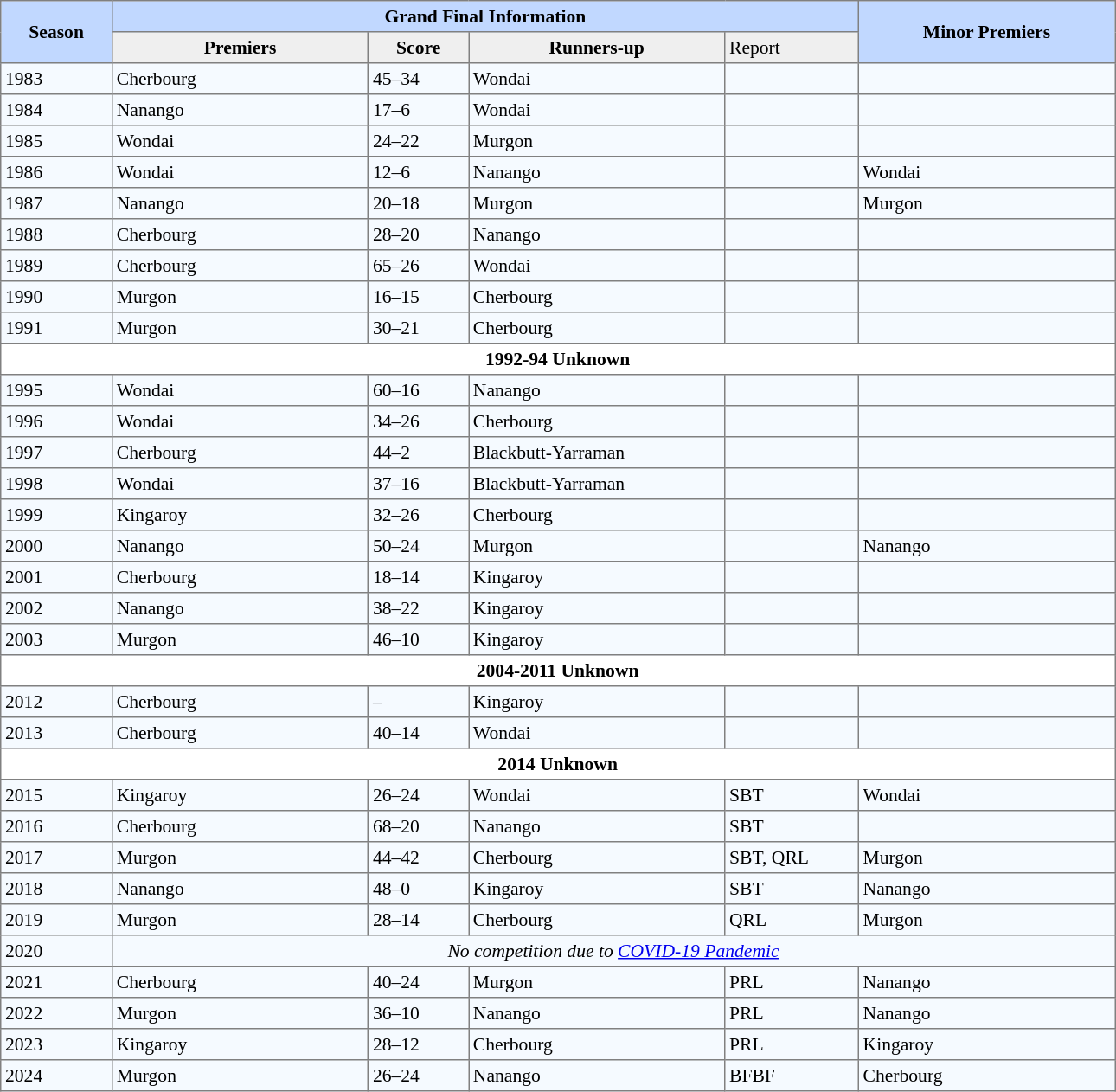<table border=1 style="border-collapse:collapse; font-size:90%;" cellpadding=3 cellspacing=0 width=68%>
<tr bgcolor=#C1D8FF>
<th rowspan=2 width=10%>Season</th>
<th rowspan=1 colspan=4>Grand Final Information</th>
<th rowspan=2 width=23%>Minor Premiers</th>
</tr>
<tr bgcolor=#EFEFEF>
<th rowspan=1 width=23%>Premiers</th>
<th rowspan=1 width=9%>Score</th>
<th rowspan=1 width=23%>Runners-up</th>
<td rowspan=1 width=12%>Report</td>
</tr>
<tr bgcolor=#F5FAFF>
<td>1983</td>
<td> Cherbourg</td>
<td>45–34</td>
<td> Wondai</td>
<td></td>
<td></td>
</tr>
<tr bgcolor=#F5FAFF>
<td>1984</td>
<td> Nanango</td>
<td>17–6</td>
<td> Wondai</td>
<td></td>
<td></td>
</tr>
<tr bgcolor=#F5FAFF>
<td>1985</td>
<td> Wondai</td>
<td>24–22</td>
<td> Murgon</td>
<td></td>
<td></td>
</tr>
<tr bgcolor=#F5FAFF>
<td>1986</td>
<td> Wondai</td>
<td>12–6</td>
<td> Nanango</td>
<td></td>
<td> Wondai</td>
</tr>
<tr bgcolor=#F5FAFF>
<td>1987</td>
<td> Nanango</td>
<td>20–18</td>
<td> Murgon</td>
<td></td>
<td> Murgon</td>
</tr>
<tr bgcolor=#F5FAFF>
<td>1988</td>
<td> Cherbourg</td>
<td>28–20</td>
<td> Nanango</td>
<td></td>
<td></td>
</tr>
<tr bgcolor=#F5FAFF>
<td>1989</td>
<td> Cherbourg</td>
<td>65–26</td>
<td> Wondai</td>
<td></td>
<td></td>
</tr>
<tr bgcolor=#F5FAFF>
<td>1990</td>
<td> Murgon</td>
<td>16–15</td>
<td> Cherbourg</td>
<td></td>
<td></td>
</tr>
<tr bgcolor=#F5FAFF>
<td>1991</td>
<td> Murgon</td>
<td>30–21</td>
<td> Cherbourg</td>
<td></td>
<td></td>
</tr>
<tr>
<th colspan="6">1992-94 Unknown</th>
</tr>
<tr bgcolor=#F5FAFF>
<td>1995</td>
<td> Wondai</td>
<td>60–16</td>
<td> Nanango</td>
<td></td>
<td></td>
</tr>
<tr bgcolor=#F5FAFF>
<td>1996</td>
<td> Wondai</td>
<td>34–26</td>
<td> Cherbourg</td>
<td></td>
<td></td>
</tr>
<tr bgcolor=#F5FAFF>
<td>1997</td>
<td> Cherbourg</td>
<td>44–2</td>
<td> Blackbutt-Yarraman</td>
<td></td>
<td></td>
</tr>
<tr bgcolor=#F5FAFF>
<td>1998</td>
<td> Wondai</td>
<td>37–16</td>
<td> Blackbutt-Yarraman</td>
<td></td>
<td></td>
</tr>
<tr bgcolor=#F5FAFF>
<td>1999</td>
<td> Kingaroy</td>
<td>32–26</td>
<td> Cherbourg</td>
<td></td>
<td></td>
</tr>
<tr bgcolor=#F5FAFF>
<td>2000</td>
<td> Nanango</td>
<td>50–24</td>
<td> Murgon</td>
<td></td>
<td> Nanango</td>
</tr>
<tr bgcolor=#F5FAFF>
<td>2001</td>
<td> Cherbourg</td>
<td>18–14</td>
<td> Kingaroy</td>
<td></td>
<td></td>
</tr>
<tr bgcolor=#F5FAFF>
<td>2002</td>
<td> Nanango</td>
<td>38–22</td>
<td> Kingaroy</td>
<td></td>
<td></td>
</tr>
<tr bgcolor=#F5FAFF>
<td>2003</td>
<td> Murgon</td>
<td>46–10</td>
<td> Kingaroy</td>
<td></td>
<td></td>
</tr>
<tr>
<th colspan="6">2004-2011 Unknown</th>
</tr>
<tr bgcolor=#F5FAFF>
<td>2012</td>
<td> Cherbourg</td>
<td>–</td>
<td> Kingaroy</td>
<td></td>
<td></td>
</tr>
<tr bgcolor=#F5FAFF>
<td>2013</td>
<td> Cherbourg</td>
<td>40–14</td>
<td> Wondai</td>
<td></td>
<td></td>
</tr>
<tr>
<th colspan="6">2014 Unknown</th>
</tr>
<tr bgcolor=#F5FAFF>
<td>2015</td>
<td> Kingaroy</td>
<td>26–24</td>
<td> Wondai</td>
<td>SBT</td>
<td> Wondai</td>
</tr>
<tr bgcolor=#F5FAFF>
<td>2016</td>
<td> Cherbourg</td>
<td>68–20</td>
<td> Nanango</td>
<td>SBT</td>
<td></td>
</tr>
<tr bgcolor=#F5FAFF>
<td>2017</td>
<td> Murgon</td>
<td>44–42</td>
<td> Cherbourg</td>
<td>SBT, QRL</td>
<td> Murgon</td>
</tr>
<tr bgcolor=#F5FAFF>
<td>2018</td>
<td> Nanango</td>
<td>48–0</td>
<td> Kingaroy</td>
<td>SBT</td>
<td> Nanango</td>
</tr>
<tr bgcolor=#F5FAFF>
<td>2019</td>
<td> Murgon</td>
<td>28–14</td>
<td> Cherbourg</td>
<td>QRL</td>
<td> Murgon</td>
</tr>
<tr bgcolor=#F5FAFF>
<td>2020</td>
<td colspan=5 align=center><em>No competition due to <a href='#'>COVID-19 Pandemic</a></em></td>
</tr>
<tr bgcolor=#F5FAFF>
<td>2021</td>
<td> Cherbourg</td>
<td>40–24</td>
<td> Murgon</td>
<td>PRL</td>
<td> Nanango</td>
</tr>
<tr bgcolor=#F5FAFF>
<td>2022</td>
<td> Murgon</td>
<td>36–10</td>
<td> Nanango</td>
<td>PRL</td>
<td> Nanango</td>
</tr>
<tr bgcolor=#F5FAFF>
<td>2023</td>
<td> Kingaroy</td>
<td>28–12</td>
<td> Cherbourg</td>
<td>PRL</td>
<td> Kingaroy</td>
</tr>
<tr bgcolor=#F5FAFF>
<td>2024</td>
<td> Murgon</td>
<td>26–24</td>
<td> Nanango</td>
<td>BFBF</td>
<td> Cherbourg</td>
</tr>
</table>
